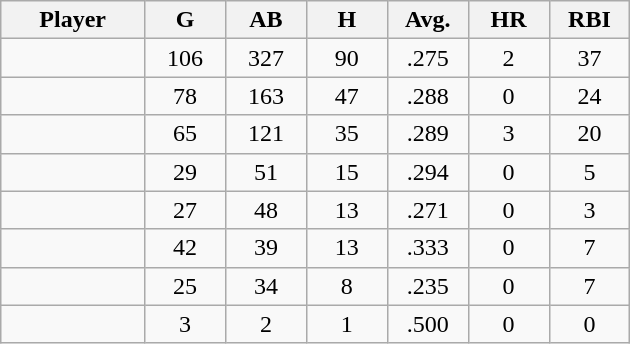<table class="wikitable sortable">
<tr>
<th bgcolor="#DDDDFF" width="16%">Player</th>
<th bgcolor="#DDDDFF" width="9%">G</th>
<th bgcolor="#DDDDFF" width="9%">AB</th>
<th bgcolor="#DDDDFF" width="9%">H</th>
<th bgcolor="#DDDDFF" width="9%">Avg.</th>
<th bgcolor="#DDDDFF" width="9%">HR</th>
<th bgcolor="#DDDDFF" width="9%">RBI</th>
</tr>
<tr align="center">
<td></td>
<td>106</td>
<td>327</td>
<td>90</td>
<td>.275</td>
<td>2</td>
<td>37</td>
</tr>
<tr align="center">
<td></td>
<td>78</td>
<td>163</td>
<td>47</td>
<td>.288</td>
<td>0</td>
<td>24</td>
</tr>
<tr align="center">
<td></td>
<td>65</td>
<td>121</td>
<td>35</td>
<td>.289</td>
<td>3</td>
<td>20</td>
</tr>
<tr align="center">
<td></td>
<td>29</td>
<td>51</td>
<td>15</td>
<td>.294</td>
<td>0</td>
<td>5</td>
</tr>
<tr align="center">
<td></td>
<td>27</td>
<td>48</td>
<td>13</td>
<td>.271</td>
<td>0</td>
<td>3</td>
</tr>
<tr align="center">
<td></td>
<td>42</td>
<td>39</td>
<td>13</td>
<td>.333</td>
<td>0</td>
<td>7</td>
</tr>
<tr align="center">
<td></td>
<td>25</td>
<td>34</td>
<td>8</td>
<td>.235</td>
<td>0</td>
<td>7</td>
</tr>
<tr align="center">
<td></td>
<td>3</td>
<td>2</td>
<td>1</td>
<td>.500</td>
<td>0</td>
<td>0</td>
</tr>
</table>
